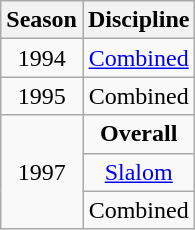<table class="wikitable">
<tr>
<th>Season</th>
<th>Discipline</th>
</tr>
<tr>
<td align=center>1994</td>
<td align=center><a href='#'>Combined</a></td>
</tr>
<tr>
<td align=center>1995</td>
<td align=center>Combined</td>
</tr>
<tr>
<td rowspan=3 align=center>1997</td>
<td align=center><strong>Overall</strong></td>
</tr>
<tr>
<td align=center><a href='#'>Slalom</a></td>
</tr>
<tr>
<td align=center>Combined</td>
</tr>
</table>
